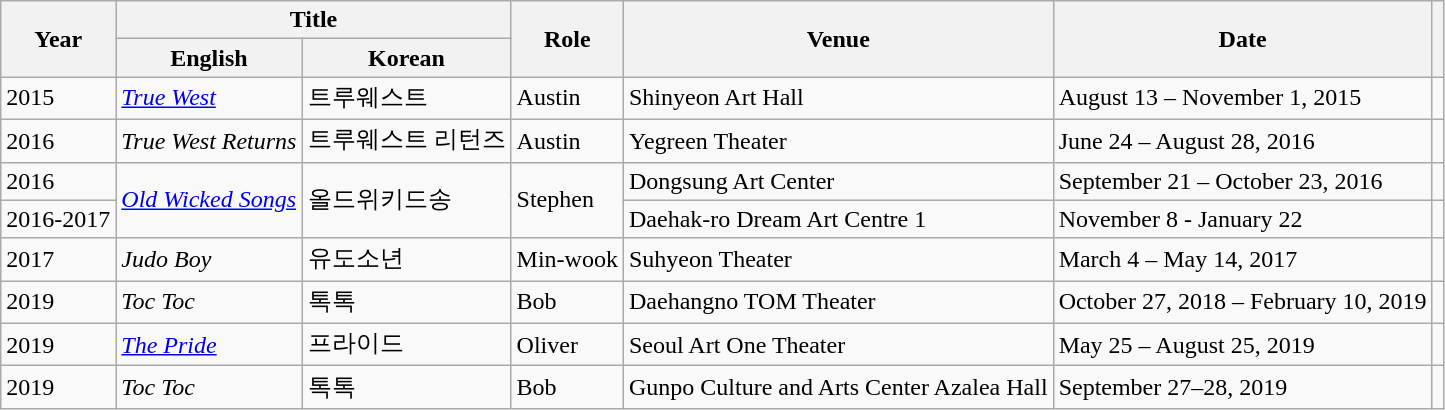<table class="wikitable plainrowheaders sortable" style="text-align:left; font-size:100%">
<tr>
<th scope="col" rowspan="2">Year</th>
<th scope="col" colspan="2">Title</th>
<th scope="col" rowspan="2">Role</th>
<th scope="col" rowspan="2" class="unsortable">Venue</th>
<th scope="col" rowspan="2">Date</th>
<th rowspan="2" scope="col" class="unsortable"></th>
</tr>
<tr>
<th>English</th>
<th>Korean</th>
</tr>
<tr>
<td>2015</td>
<td><em><a href='#'>True West</a></em></td>
<td>트루웨스트</td>
<td>Austin</td>
<td>Shinyeon Art Hall</td>
<td>August 13 – November 1, 2015</td>
<td></td>
</tr>
<tr>
<td>2016</td>
<td><em>True West Returns</em></td>
<td>트루웨스트 리턴즈</td>
<td>Austin</td>
<td>Yegreen Theater</td>
<td>June 24 – August 28, 2016</td>
<td></td>
</tr>
<tr>
<td>2016</td>
<td rowspan="2"><em><a href='#'>Old Wicked Songs</a></em></td>
<td rowspan="2">올드위키드송</td>
<td rowspan="2">Stephen</td>
<td>Dongsung Art Center</td>
<td>September 21 – October 23, 2016</td>
<td></td>
</tr>
<tr>
<td>2016-2017</td>
<td>Daehak-ro Dream Art Centre 1</td>
<td>November 8 - January 22</td>
<td></td>
</tr>
<tr>
<td>2017</td>
<td><em>Judo Boy</em></td>
<td>유도소년</td>
<td>Min-wook</td>
<td>Suhyeon Theater</td>
<td>March 4 – May 14, 2017</td>
<td></td>
</tr>
<tr>
<td>2019</td>
<td><em>Toc Toc</em></td>
<td>톡톡</td>
<td>Bob</td>
<td>Daehangno TOM Theater</td>
<td>October 27, 2018 – February 10, 2019</td>
<td></td>
</tr>
<tr>
<td>2019</td>
<td><em><a href='#'>The Pride</a></em></td>
<td>프라이드</td>
<td>Oliver</td>
<td>Seoul Art One Theater</td>
<td>May 25 – August 25, 2019</td>
<td></td>
</tr>
<tr>
<td>2019</td>
<td><em>Toc Toc</em></td>
<td>톡톡</td>
<td>Bob</td>
<td>Gunpo Culture and Arts Center Azalea Hall</td>
<td>September 27–28, 2019</td>
<td></td>
</tr>
</table>
